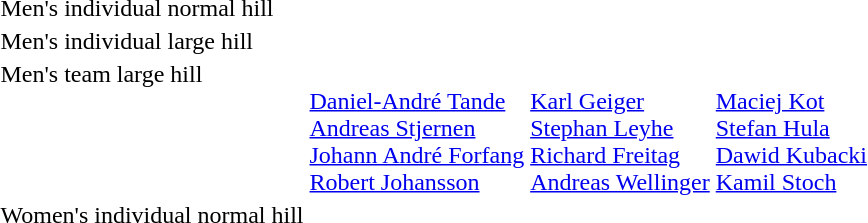<table>
<tr valign="top">
<td>Men's individual normal hill<br></td>
<td></td>
<td></td>
<td></td>
</tr>
<tr valign="top">
<td>Men's individual large hill<br></td>
<td></td>
<td></td>
<td></td>
</tr>
<tr valign="top">
<td>Men's team large hill<br></td>
<td><br><a href='#'>Daniel-André Tande</a><br><a href='#'>Andreas Stjernen</a><br><a href='#'>Johann André Forfang</a><br><a href='#'>Robert Johansson</a></td>
<td><br><a href='#'>Karl Geiger</a><br><a href='#'>Stephan Leyhe</a><br><a href='#'>Richard Freitag</a><br><a href='#'>Andreas Wellinger</a></td>
<td><br><a href='#'>Maciej Kot</a><br><a href='#'>Stefan Hula</a><br><a href='#'>Dawid Kubacki</a><br><a href='#'>Kamil Stoch</a></td>
</tr>
<tr valign="top">
<td>Women's individual normal hill<br></td>
<td></td>
<td></td>
<td></td>
</tr>
</table>
